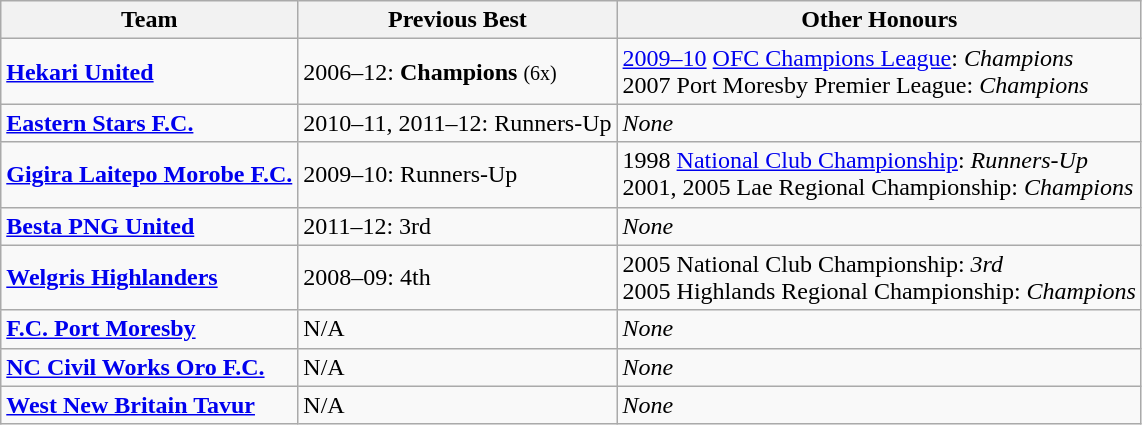<table class="wikitable">
<tr>
<th>Team</th>
<th>Previous Best</th>
<th>Other Honours</th>
</tr>
<tr>
<td><strong><a href='#'>Hekari United</a></strong></td>
<td>2006–12: <strong>Champions</strong> <small>(6x)</small></td>
<td><a href='#'>2009–10</a> <a href='#'>OFC Champions League</a>: <em>Champions</em><br>2007 Port Moresby Premier League: <em>Champions</em></td>
</tr>
<tr>
<td><strong><a href='#'>Eastern Stars F.C.</a></strong></td>
<td>2010–11, 2011–12: Runners-Up</td>
<td><em>None</em></td>
</tr>
<tr>
<td><a href='#'><strong>Gigira Laitepo Morobe F.C.</strong></a></td>
<td>2009–10: Runners-Up</td>
<td>1998 <a href='#'>National Club Championship</a>: <em>Runners-Up</em><br>2001, 2005 Lae Regional Championship: <em>Champions</em></td>
</tr>
<tr>
<td><strong><a href='#'>Besta PNG United</a></strong></td>
<td>2011–12: 3rd</td>
<td><em>None</em></td>
</tr>
<tr>
<td><strong><a href='#'>Welgris Highlanders</a></strong></td>
<td>2008–09: 4th</td>
<td>2005 National Club Championship: <em>3rd</em><br>2005 Highlands Regional Championship: <em>Champions</em></td>
</tr>
<tr>
<td><strong><a href='#'>F.C. Port Moresby</a></strong></td>
<td>N/A</td>
<td><em>None</em></td>
</tr>
<tr>
<td><strong><a href='#'>NC Civil Works Oro F.C.</a></strong></td>
<td>N/A</td>
<td><em>None</em></td>
</tr>
<tr>
<td><strong><a href='#'>West New Britain Tavur</a></strong></td>
<td>N/A</td>
<td><em>None</em></td>
</tr>
</table>
